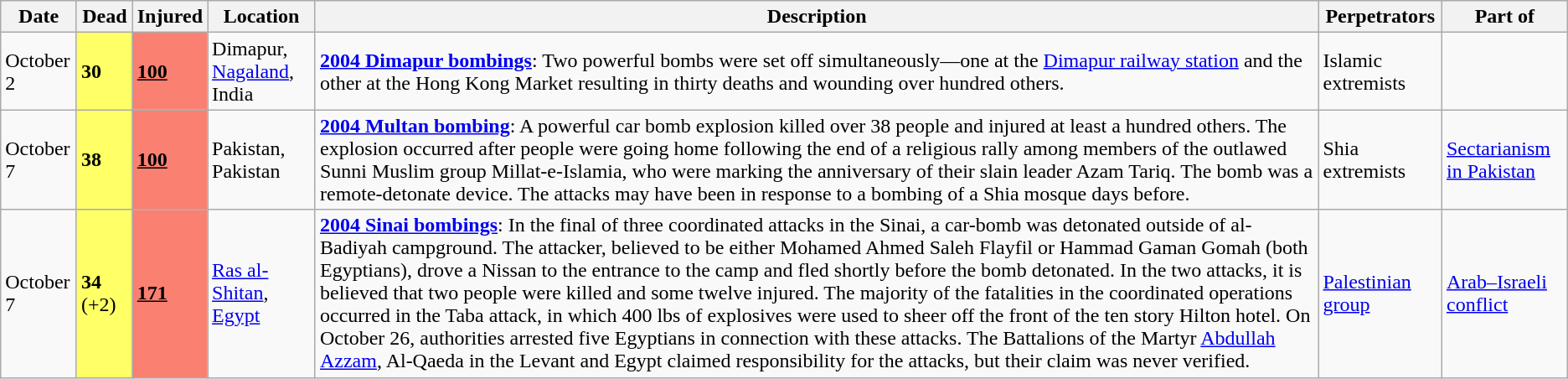<table class="wikitable" id="terrorIncidents2004Oct">
<tr>
<th>Date</th>
<th>Dead</th>
<th>Injured</th>
<th>Location</th>
<th>Description</th>
<th>Perpetrators</th>
<th>Part of</th>
</tr>
<tr>
<td>October 2</td>
<td style="background:#FFFF66;align="right"><strong>30</strong></td>
<td style="background:#FA8072;align="right"><u><strong>100</strong></u></td>
<td>Dimapur, <a href='#'>Nagaland</a>, India</td>
<td><strong><a href='#'>2004 Dimapur bombings</a></strong>: Two powerful bombs were set off simultaneously—one at the <a href='#'>Dimapur railway station</a> and the other at the Hong Kong Market resulting in thirty deaths and wounding over hundred others.</td>
<td>Islamic extremists</td>
<td></td>
</tr>
<tr>
<td>October 7</td>
<td style="background:#FFFF66;align="right"><strong>38</strong></td>
<td style="background:#FA8072;align="right"><u><strong>100</strong></u></td>
<td>Pakistan, Pakistan</td>
<td><strong><a href='#'>2004 Multan bombing</a></strong>: A powerful car bomb explosion killed over 38 people and injured at least a hundred others. The explosion occurred after people were going home following the end of a religious rally among members of the outlawed Sunni Muslim group Millat-e-Islamia, who were marking the anniversary of their slain leader Azam Tariq. The bomb was a remote-detonate device. The attacks may have been in response to a bombing of a Shia mosque days before.</td>
<td>Shia extremists</td>
<td><a href='#'>Sectarianism in Pakistan</a></td>
</tr>
<tr>
<td>October 7</td>
<td style="background:#FFFF66;align="right"><strong>34</strong> (+2)</td>
<td style="background:#FA8072;align="right"><u><strong>171</strong></u></td>
<td><a href='#'>Ras al-Shitan</a>, <a href='#'>Egypt</a></td>
<td><strong><a href='#'>2004 Sinai bombings</a></strong>: In the final of three coordinated attacks in the Sinai, a car-bomb was detonated outside of al-Badiyah campground. The attacker, believed to be either Mohamed Ahmed Saleh Flayfil or Hammad Gaman Gomah (both Egyptians), drove a Nissan to the entrance to the camp and fled shortly before the bomb detonated. In the two attacks, it is believed that two people were killed and some twelve injured. The majority of the fatalities in the coordinated operations occurred in the Taba attack, in which 400 lbs of explosives were used to sheer off the front of the ten story Hilton hotel. On October 26, authorities arrested five Egyptians in connection with these attacks. The Battalions of the Martyr <a href='#'>Abdullah Azzam</a>, Al-Qaeda in the Levant and Egypt claimed responsibility for the attacks, but their claim was never verified.</td>
<td><a href='#'>Palestinian group</a></td>
<td><a href='#'>Arab–Israeli conflict</a></td>
</tr>
</table>
